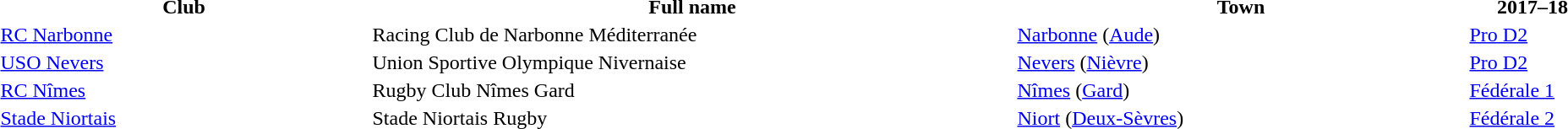<table style="width:100%;">
<tr>
<th style="width:23%;">Club</th>
<th style="width:40%;">Full name</th>
<th style="width:28%;">Town</th>
<th style="width:8%;">2017–18</th>
</tr>
<tr>
<td><a href='#'>RC Narbonne</a></td>
<td>Racing Club de Narbonne Méditerranée</td>
<td><a href='#'>Narbonne</a> (<a href='#'>Aude</a>)</td>
<td><a href='#'>Pro D2</a></td>
</tr>
<tr>
<td><a href='#'>USO Nevers</a></td>
<td>Union Sportive Olympique Nivernaise</td>
<td><a href='#'>Nevers</a> (<a href='#'>Nièvre</a>)</td>
<td><a href='#'>Pro D2</a></td>
</tr>
<tr>
<td><a href='#'>RC Nîmes</a></td>
<td>Rugby Club Nîmes Gard</td>
<td><a href='#'>Nîmes</a> (<a href='#'>Gard</a>)</td>
<td><a href='#'>Fédérale 1</a></td>
</tr>
<tr>
<td><a href='#'>Stade Niortais</a></td>
<td>Stade Niortais Rugby</td>
<td><a href='#'>Niort</a> (<a href='#'>Deux-Sèvres</a>)</td>
<td><a href='#'>Fédérale 2</a></td>
</tr>
</table>
